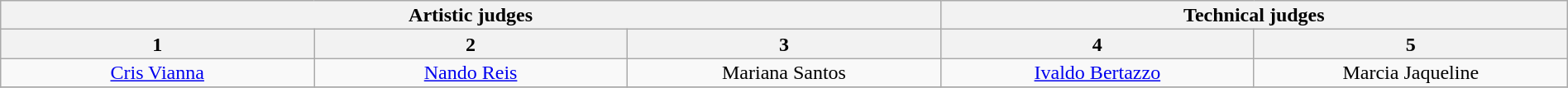<table class="wikitable" style="font-size:100%; line-height:16px; text-align:center" width="100%">
<tr>
<th colspan=3>Artistic judges</th>
<th colspan=2>Technical judges</th>
</tr>
<tr>
<th style="width:20.0%;">1</th>
<th style="width:20.0%;">2</th>
<th style="width:20.0%;">3</th>
<th style="width:20.0%;">4</th>
<th style="width:20.0%;">5</th>
</tr>
<tr>
<td><a href='#'>Cris Vianna</a></td>
<td><a href='#'>Nando Reis</a></td>
<td>Mariana Santos</td>
<td><a href='#'>Ivaldo Bertazzo</a></td>
<td>Marcia Jaqueline</td>
</tr>
<tr>
</tr>
</table>
